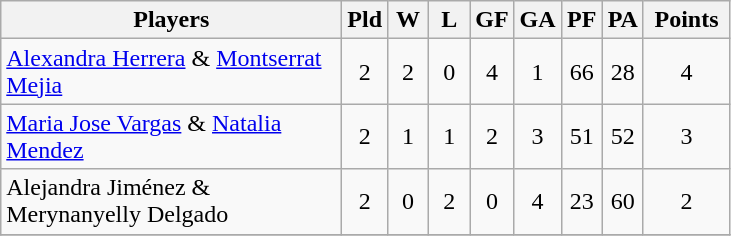<table class=wikitable style="text-align:center">
<tr>
<th width=220>Players</th>
<th width=20>Pld</th>
<th width=20>W</th>
<th width=20>L</th>
<th width=20>GF</th>
<th width=20>GA</th>
<th width=20>PF</th>
<th width=20>PA</th>
<th width=50>Points</th>
</tr>
<tr>
<td align=left> <a href='#'>Alexandra Herrera</a> & <a href='#'>Montserrat Mejia</a></td>
<td>2</td>
<td>2</td>
<td>0</td>
<td>4</td>
<td>1</td>
<td>66</td>
<td>28</td>
<td>4</td>
</tr>
<tr>
<td align=left> <a href='#'>Maria Jose Vargas</a> & <a href='#'>Natalia Mendez</a></td>
<td>2</td>
<td>1</td>
<td>1</td>
<td>2</td>
<td>3</td>
<td>51</td>
<td>52</td>
<td>3</td>
</tr>
<tr>
<td align=left> Alejandra Jiménez & Merynanyelly Delgado</td>
<td>2</td>
<td>0</td>
<td>2</td>
<td>0</td>
<td>4</td>
<td>23</td>
<td>60</td>
<td>2</td>
</tr>
<tr>
</tr>
</table>
